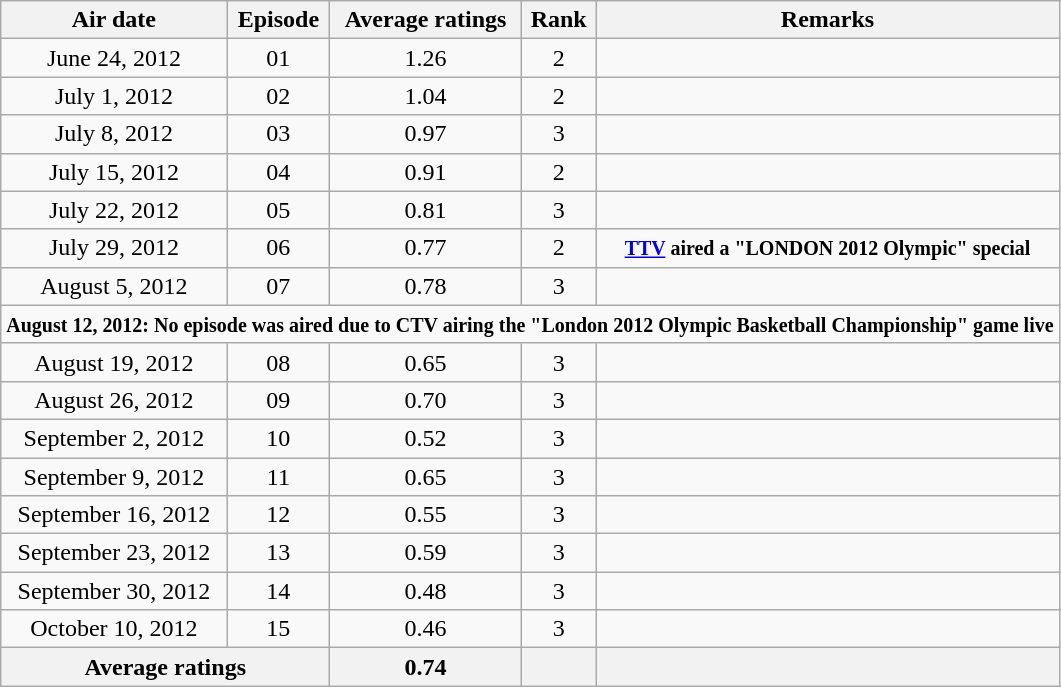<table class="wikitable">
<tr>
<th>Air date</th>
<th>Episode</th>
<th>Average ratings</th>
<th>Rank</th>
<th>Remarks</th>
</tr>
<tr align="center">
<td>June 24, 2012</td>
<td>01</td>
<td>1.26</td>
<td>2</td>
<td></td>
</tr>
<tr align=center>
<td>July 1, 2012</td>
<td>02</td>
<td>1.04</td>
<td>2</td>
<td></td>
</tr>
<tr align=center>
<td>July 8, 2012</td>
<td>03</td>
<td>0.97</td>
<td>3</td>
<td></td>
</tr>
<tr align=center>
<td>July 15, 2012</td>
<td>04</td>
<td>0.91</td>
<td>2</td>
<td></td>
</tr>
<tr align=center>
<td>July 22, 2012</td>
<td>05</td>
<td>0.81</td>
<td>3</td>
<td></td>
</tr>
<tr align=center>
<td>July 29, 2012</td>
<td>06</td>
<td>0.77</td>
<td>2</td>
<td><small><strong><a href='#'>TTV</a> aired a "LONDON 2012 Olympic" special</strong></small></td>
</tr>
<tr align=center>
<td>August 5, 2012</td>
<td>07</td>
<td>0.78</td>
<td>3</td>
<td></td>
</tr>
<tr align=center>
<td colspan=5><small><strong>August 12, 2012: No episode was aired due to CTV airing the "London 2012 Olympic Basketball Championship" game live</strong></small></td>
</tr>
<tr align=center>
<td>August 19, 2012</td>
<td>08</td>
<td>0.65</td>
<td>3</td>
<td></td>
</tr>
<tr align=center>
<td>August 26, 2012</td>
<td>09</td>
<td>0.70</td>
<td>3</td>
<td></td>
</tr>
<tr align=center>
<td>September 2, 2012</td>
<td>10</td>
<td>0.52</td>
<td>3</td>
<td></td>
</tr>
<tr align="center">
<td>September 9, 2012</td>
<td>11</td>
<td>0.65</td>
<td>3</td>
<td></td>
</tr>
<tr align=center>
<td>September 16, 2012</td>
<td>12</td>
<td>0.55</td>
<td>3</td>
<td></td>
</tr>
<tr align=center>
<td>September 23, 2012</td>
<td>13</td>
<td>0.59</td>
<td>3</td>
<td></td>
</tr>
<tr align=center>
<td>September 30, 2012</td>
<td>14</td>
<td>0.48</td>
<td>3</td>
<td></td>
</tr>
<tr align=center>
<td>October 10, 2012</td>
<td>15</td>
<td>0.46</td>
<td>3</td>
<td></td>
</tr>
<tr align=center>
<th colspan="2">Average ratings</th>
<th>0.74</th>
<th></th>
<th></th>
</tr>
</table>
